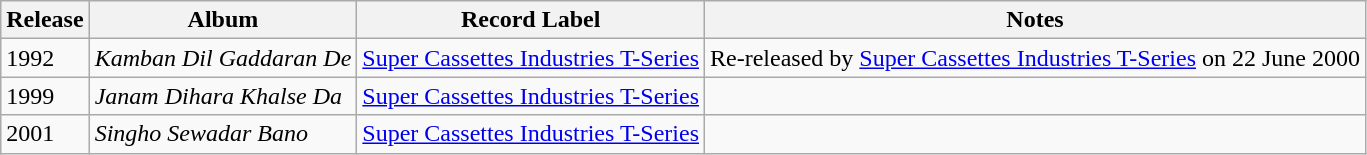<table class="wikitable">
<tr>
<th>Release</th>
<th>Album</th>
<th>Record Label</th>
<th>Notes</th>
</tr>
<tr>
<td>1992</td>
<td><em>Kamban Dil Gaddaran De</em></td>
<td><a href='#'>Super Cassettes Industries T-Series</a></td>
<td>Re-released by <a href='#'>Super Cassettes Industries T-Series</a> on 22 June 2000</td>
</tr>
<tr>
<td>1999</td>
<td><em>Janam Dihara Khalse Da</em></td>
<td><a href='#'>Super Cassettes Industries T-Series</a></td>
<td></td>
</tr>
<tr>
<td>2001</td>
<td><em>Singho Sewadar Bano</em></td>
<td><a href='#'>Super Cassettes Industries T-Series</a></td>
<td></td>
</tr>
</table>
